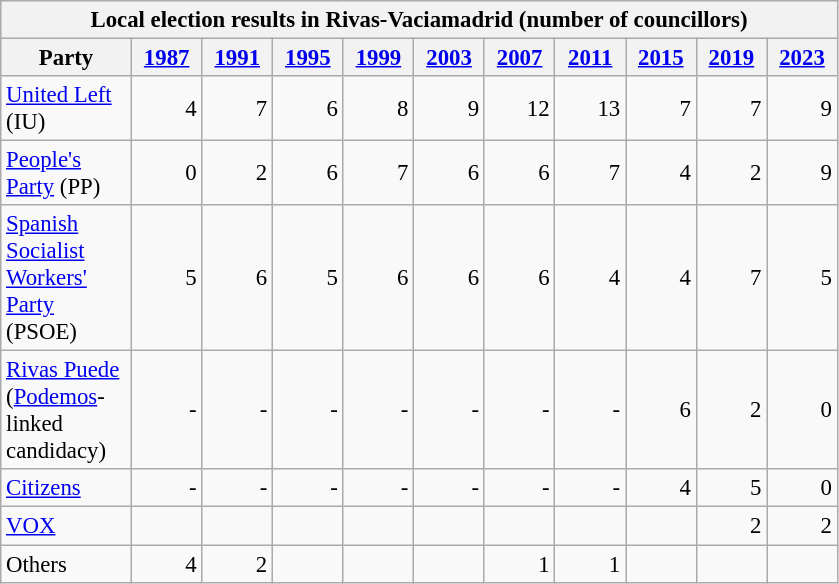<table class="wikitable" style="font-size: 95%;">
<tr>
<th colspan="17">Local election results in Rivas-Vaciamadrid (number of councillors)</th>
</tr>
<tr>
<th style="width: 80px">Party</th>
<th style="width: 40px"><a href='#'>1987</a></th>
<th style="width: 40px"><a href='#'>1991</a></th>
<th style="width: 40px"><a href='#'>1995</a></th>
<th style="width: 40px"><a href='#'>1999</a></th>
<th style="width: 40px"><a href='#'>2003</a></th>
<th style="width: 40px"><a href='#'>2007</a></th>
<th style="width: 40px"><a href='#'>2011</a></th>
<th style="width: 40px"><a href='#'>2015</a></th>
<th style="width: 40px"><a href='#'>2019</a></th>
<th style="width: 40px"><a href='#'>2023</a></th>
</tr>
<tr>
<td><a href='#'>United Left</a> (IU)</td>
<td align="right">4</td>
<td align="right">7</td>
<td align="right">6</td>
<td align="right">8</td>
<td align="right">9</td>
<td align="right">12</td>
<td align="right">13</td>
<td align="right">7</td>
<td align="right">7</td>
<td align="right">9</td>
</tr>
<tr>
<td><a href='#'>People's Party</a> (PP)</td>
<td align="right">0</td>
<td align="right">2</td>
<td align="right">6</td>
<td align="right">7</td>
<td align="right">6</td>
<td align="right">6</td>
<td align="right">7</td>
<td align="right">4</td>
<td align="right">2</td>
<td align="right">9</td>
</tr>
<tr>
<td><a href='#'>Spanish Socialist Workers' Party</a> (PSOE)</td>
<td align="right">5</td>
<td align="right">6</td>
<td align="right">5</td>
<td align="right">6</td>
<td align="right">6</td>
<td align="right">6</td>
<td align="right">4</td>
<td align="right">4</td>
<td align="right">7</td>
<td align="right">5</td>
</tr>
<tr>
<td><a href='#'>Rivas Puede</a> (<a href='#'>Podemos</a>-linked candidacy)</td>
<td align="right">-</td>
<td align="right">-</td>
<td align="right">-</td>
<td align="right">-</td>
<td align="right">-</td>
<td align="right">-</td>
<td align="right">-</td>
<td align="right">6</td>
<td align="right">2</td>
<td align="right">0</td>
</tr>
<tr>
<td><a href='#'>Citizens</a></td>
<td align="right">-</td>
<td align="right">-</td>
<td align="right">-</td>
<td align="right">-</td>
<td align="right">-</td>
<td align="right">-</td>
<td align="right">-</td>
<td align="right">4</td>
<td align="right">5</td>
<td align="right">0</td>
</tr>
<tr>
<td><a href='#'>VOX</a></td>
<td></td>
<td></td>
<td></td>
<td></td>
<td></td>
<td></td>
<td></td>
<td></td>
<td align="right">2</td>
<td align="right">2</td>
</tr>
<tr>
<td>Others</td>
<td align="right">4</td>
<td align="right">2</td>
<td align="right"></td>
<td align="right"></td>
<td align="right"></td>
<td align="right">1</td>
<td align="right">1</td>
<td align="right"></td>
<td></td>
<td></td>
</tr>
</table>
